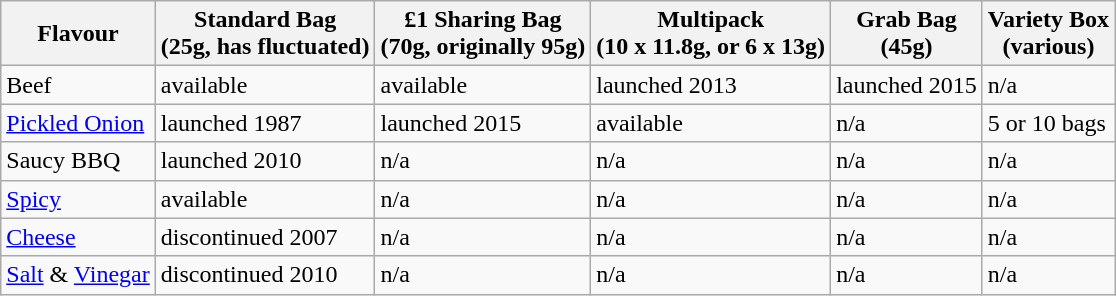<table class="wikitable">
<tr>
<th>Flavour</th>
<th>Standard Bag<br>(25g, has fluctuated)</th>
<th>£1 Sharing Bag<br>(70g, originally 95g)</th>
<th>Multipack<br>(10 x 11.8g, or 6 x 13g)</th>
<th>Grab Bag<br>(45g)</th>
<th>Variety Box<br>(various)</th>
</tr>
<tr>
<td>Beef</td>
<td>available</td>
<td>available</td>
<td>launched 2013</td>
<td>launched 2015</td>
<td>n/a</td>
</tr>
<tr>
<td><a href='#'>Pickled Onion</a></td>
<td>launched 1987</td>
<td>launched 2015</td>
<td>available</td>
<td>n/a</td>
<td>5 or 10 bags</td>
</tr>
<tr>
<td>Saucy BBQ</td>
<td>launched 2010</td>
<td>n/a</td>
<td>n/a</td>
<td>n/a</td>
<td>n/a</td>
</tr>
<tr>
<td><a href='#'>Spicy</a></td>
<td>available</td>
<td>n/a</td>
<td>n/a</td>
<td>n/a</td>
<td>n/a</td>
</tr>
<tr>
<td><a href='#'>Cheese</a></td>
<td>discontinued 2007</td>
<td>n/a</td>
<td>n/a</td>
<td>n/a</td>
<td>n/a</td>
</tr>
<tr>
<td><a href='#'>Salt</a> & <a href='#'>Vinegar</a></td>
<td>discontinued 2010</td>
<td>n/a</td>
<td>n/a</td>
<td>n/a</td>
<td>n/a</td>
</tr>
</table>
